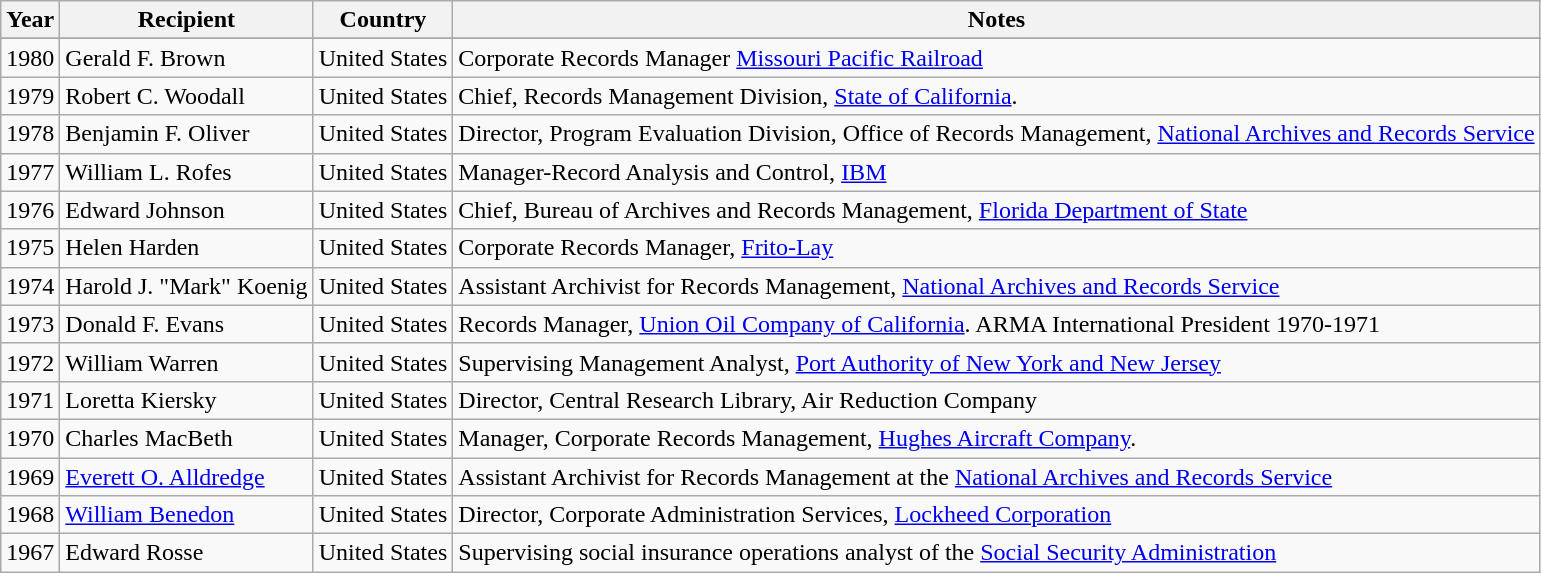<table class="wikitable sortable">
<tr>
<th>Year</th>
<th>Recipient</th>
<th>Country</th>
<th>Notes</th>
</tr>
<tr>
</tr>
<tr>
<td>1980</td>
<td>Gerald F. Brown</td>
<td>United States</td>
<td>Corporate Records Manager <a href='#'>Missouri Pacific Railroad</a></td>
</tr>
<tr>
<td>1979</td>
<td>Robert C. Woodall</td>
<td>United States</td>
<td>Chief, Records Management Division, <a href='#'>State of California</a>.</td>
</tr>
<tr>
<td>1978</td>
<td>Benjamin F. Oliver</td>
<td>United States</td>
<td>Director, Program Evaluation Division, Office of Records Management, <a href='#'>National Archives and Records Service</a></td>
</tr>
<tr>
<td>1977</td>
<td>William L. Rofes</td>
<td>United States</td>
<td>Manager-Record Analysis and Control, <a href='#'>IBM</a></td>
</tr>
<tr>
<td>1976</td>
<td>Edward Johnson</td>
<td>United States</td>
<td>Chief, Bureau of Archives and Records Management, <a href='#'>Florida Department of State</a></td>
</tr>
<tr>
<td>1975</td>
<td>Helen Harden</td>
<td>United States</td>
<td>Corporate Records Manager, <a href='#'>Frito-Lay</a></td>
</tr>
<tr>
<td>1974</td>
<td>Harold J. "Mark" Koenig</td>
<td>United States</td>
<td>Assistant Archivist for Records Management, <a href='#'>National Archives and Records Service</a></td>
</tr>
<tr>
<td>1973</td>
<td>Donald F. Evans</td>
<td>United States</td>
<td>Records Manager, <a href='#'>Union Oil Company of California</a>. ARMA International President 1970-1971</td>
</tr>
<tr>
<td>1972</td>
<td>William Warren</td>
<td>United States</td>
<td>Supervising Management Analyst, <a href='#'>Port Authority of New York and New Jersey</a></td>
</tr>
<tr>
<td>1971</td>
<td>Loretta Kiersky</td>
<td>United States</td>
<td>Director, Central Research Library, Air Reduction Company</td>
</tr>
<tr>
<td>1970</td>
<td>Charles MacBeth</td>
<td>United States</td>
<td>Manager, Corporate Records Management, <a href='#'>Hughes Aircraft Company</a>.</td>
</tr>
<tr>
<td>1969</td>
<td><a href='#'>Everett O. Alldredge</a></td>
<td>United States</td>
<td>Assistant Archivist for Records Management at the <a href='#'>National Archives and Records Service</a></td>
</tr>
<tr>
<td>1968</td>
<td><a href='#'>William Benedon</a></td>
<td>United States</td>
<td>Director, Corporate Administration Services, <a href='#'>Lockheed Corporation</a></td>
</tr>
<tr>
<td>1967</td>
<td>Edward Rosse</td>
<td>United States</td>
<td>Supervising social insurance operations analyst of the <a href='#'>Social Security Administration</a></td>
</tr>
</table>
